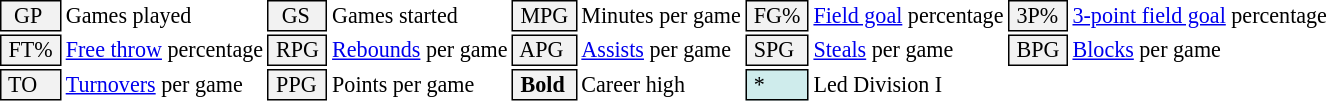<table class="toccolours" style="font-size: 92%; white-space: nowrap;">
<tr>
<td style="background-color: #F2F2F2; border: 1px solid black;">  GP</td>
<td>Games played</td>
<td style="background-color: #F2F2F2; border: 1px solid black">  GS </td>
<td>Games started</td>
<td style="background-color: #F2F2F2; border: 1px solid black"> MPG </td>
<td>Minutes per game</td>
<td style="background-color: #F2F2F2; border: 1px solid black;"> FG% </td>
<td><a href='#'>Field goal</a> percentage</td>
<td style="background-color: #F2F2F2; border: 1px solid black"> 3P% </td>
<td><a href='#'>3-point field goal</a> percentage</td>
</tr>
<tr>
<td style="background-color: #F2F2F2; border: 1px solid black"> FT% </td>
<td><a href='#'>Free throw</a> percentage</td>
<td style="background-color: #F2F2F2; border: 1px solid black;"> RPG </td>
<td><a href='#'>Rebounds</a> per game</td>
<td style="background-color: #F2F2F2; border: 1px solid black"> APG </td>
<td><a href='#'>Assists</a> per game</td>
<td style="background-color: #F2F2F2; border: 1px solid black"> SPG </td>
<td><a href='#'>Steals</a> per game</td>
<td style="background-color: #F2F2F2; border: 1px solid black;"> BPG </td>
<td><a href='#'>Blocks</a> per game</td>
</tr>
<tr>
<td style="background-color: #F2F2F2; border: 1px solid black"> TO </td>
<td><a href='#'>Turnovers</a> per game</td>
<td style="background-color: #F2F2F2; border: 1px solid black"> PPG </td>
<td>Points per game</td>
<td style="background-color: #F2F2F2; border: 1px solid black"> <strong>Bold</strong> </td>
<td>Career high</td>
<td style="background-color: #cfecec; border: 1px solid black"> * </td>
<td>Led Division I</td>
</tr>
</table>
